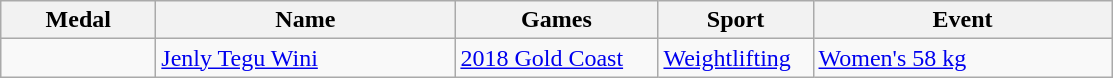<table class="wikitable">
<tr>
<th style="width:6em">Medal</th>
<th style="width:12em">Name</th>
<th style="width:8em">Games</th>
<th style="width:6em">Sport</th>
<th style="width:12em">Event</th>
</tr>
<tr>
<td></td>
<td><a href='#'>Jenly Tegu Wini</a></td>
<td><a href='#'>2018 Gold Coast</a></td>
<td><a href='#'>Weightlifting</a></td>
<td><a href='#'>Women's 58 kg</a></td>
</tr>
</table>
